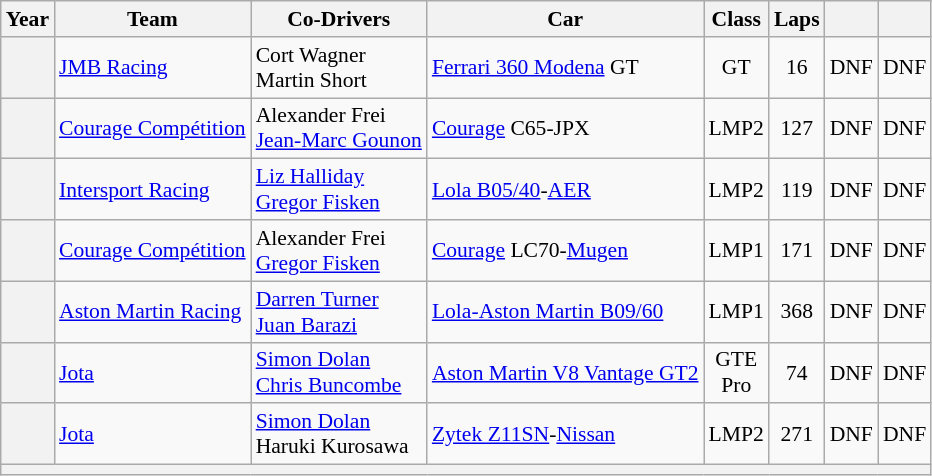<table class="wikitable" style="text-align:center; font-size:90%">
<tr>
<th>Year</th>
<th>Team</th>
<th>Co-Drivers</th>
<th>Car</th>
<th>Class</th>
<th>Laps</th>
<th></th>
<th></th>
</tr>
<tr>
<th></th>
<td align="left"> <a href='#'>JMB Racing</a></td>
<td align="left"> Cort Wagner<br> Martin Short</td>
<td align="left"><a href='#'>Ferrari 360 Modena</a> GT</td>
<td>GT</td>
<td>16</td>
<td>DNF</td>
<td>DNF</td>
</tr>
<tr>
<th></th>
<td align="left"> <a href='#'>Courage Compétition</a></td>
<td align="left"> Alexander Frei<br> <a href='#'>Jean-Marc Gounon</a></td>
<td align="left"><a href='#'>Courage</a> C65-JPX</td>
<td>LMP2</td>
<td>127</td>
<td>DNF</td>
<td>DNF</td>
</tr>
<tr>
<th></th>
<td align="left"> <a href='#'>Intersport Racing</a></td>
<td align="left"> <a href='#'>Liz Halliday</a><br> <a href='#'>Gregor Fisken</a></td>
<td align="left"><a href='#'>Lola B05/40</a>-<a href='#'>AER</a></td>
<td>LMP2</td>
<td>119</td>
<td>DNF</td>
<td>DNF</td>
</tr>
<tr>
<th></th>
<td align="left"> <a href='#'>Courage Compétition</a></td>
<td align="left"> Alexander Frei<br> <a href='#'>Gregor Fisken</a></td>
<td align="left"><a href='#'>Courage</a> LC70-<a href='#'>Mugen</a></td>
<td>LMP1</td>
<td>171</td>
<td>DNF</td>
<td>DNF</td>
</tr>
<tr>
<th></th>
<td align="left"> <a href='#'>Aston Martin Racing</a></td>
<td align="left"> <a href='#'>Darren Turner</a><br> <a href='#'>Juan Barazi</a></td>
<td align="left"><a href='#'>Lola-Aston Martin B09/60</a></td>
<td>LMP1</td>
<td>368</td>
<td>DNF</td>
<td>DNF</td>
</tr>
<tr>
<th></th>
<td align="left"> <a href='#'>Jota</a></td>
<td align="left"> <a href='#'>Simon Dolan</a><br> <a href='#'>Chris Buncombe</a></td>
<td align="left"><a href='#'>Aston Martin V8 Vantage GT2</a></td>
<td>GTE<br>Pro</td>
<td>74</td>
<td>DNF</td>
<td>DNF</td>
</tr>
<tr>
<th></th>
<td align="left"> <a href='#'>Jota</a></td>
<td align="left"> <a href='#'>Simon Dolan</a><br> Haruki Kurosawa</td>
<td align="left"><a href='#'>Zytek Z11SN</a>-<a href='#'>Nissan</a></td>
<td>LMP2</td>
<td>271</td>
<td>DNF</td>
<td>DNF</td>
</tr>
<tr>
<th colspan="8"></th>
</tr>
</table>
